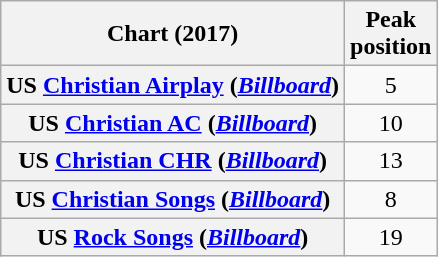<table class="wikitable sortable plainrowheaders" style="text-align:center">
<tr>
<th scope="col">Chart (2017)</th>
<th scope="col">Peak<br>position</th>
</tr>
<tr>
<th scope="row">US <a href='#'>Christian Airplay</a> (<em><a href='#'>Billboard</a></em>)</th>
<td>5</td>
</tr>
<tr>
<th scope="row">US <a href='#'>Christian AC</a> (<em><a href='#'>Billboard</a></em>)</th>
<td>10</td>
</tr>
<tr>
<th scope="row">US <a href='#'>Christian CHR</a> (<em><a href='#'>Billboard</a></em>)</th>
<td>13</td>
</tr>
<tr>
<th scope="row">US <a href='#'>Christian Songs</a> (<em><a href='#'>Billboard</a></em>)</th>
<td>8</td>
</tr>
<tr>
<th scope="row">US <a href='#'>Rock Songs</a> (<em><a href='#'>Billboard</a></em>)</th>
<td>19</td>
</tr>
</table>
